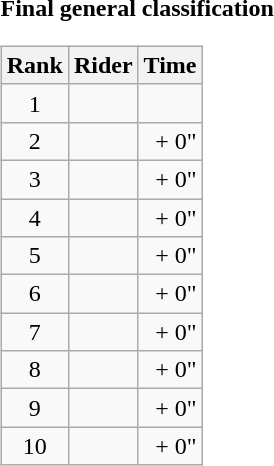<table>
<tr>
<td><strong>Final general classification</strong><br><table class="wikitable">
<tr>
<th scope="col">Rank</th>
<th scope="col">Rider</th>
<th scope="col">Time</th>
</tr>
<tr>
<td style="text-align:center;">1</td>
<td></td>
<td style="text-align:right;"></td>
</tr>
<tr>
<td style="text-align:center;">2</td>
<td></td>
<td style="text-align:right;">+ 0"</td>
</tr>
<tr>
<td style="text-align:center;">3</td>
<td></td>
<td style="text-align:right;">+ 0"</td>
</tr>
<tr>
<td style="text-align:center;">4</td>
<td></td>
<td style="text-align:right;">+ 0"</td>
</tr>
<tr>
<td style="text-align:center;">5</td>
<td></td>
<td style="text-align:right;">+ 0"</td>
</tr>
<tr>
<td style="text-align:center;">6</td>
<td></td>
<td style="text-align:right;">+ 0"</td>
</tr>
<tr>
<td style="text-align:center;">7</td>
<td></td>
<td style="text-align:right;">+ 0"</td>
</tr>
<tr>
<td style="text-align:center;">8</td>
<td></td>
<td style="text-align:right;">+ 0"</td>
</tr>
<tr>
<td style="text-align:center;">9</td>
<td></td>
<td style="text-align:right;">+ 0"</td>
</tr>
<tr>
<td style="text-align:center;">10</td>
<td></td>
<td style="text-align:right;">+ 0"</td>
</tr>
</table>
</td>
</tr>
</table>
